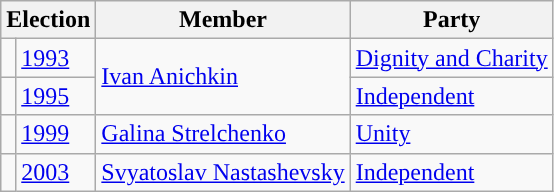<table class="wikitable">
<tr>
<th colspan="2">Election</th>
<th>Member</th>
<th>Party</th>
</tr>
<tr>
<td style="background-color:"></td>
<td><a href='#'>1993</a></td>
<td rowspan=2><a href='#'>Ivan Anichkin</a></td>
<td><a href='#'>Dignity and Charity</a></td>
</tr>
<tr>
<td style="background-color:"></td>
<td><a href='#'>1995</a></td>
<td><a href='#'>Independent</a></td>
</tr>
<tr>
<td style="background-color:"></td>
<td><a href='#'>1999</a></td>
<td><a href='#'>Galina Strelchenko</a></td>
<td><a href='#'>Unity</a></td>
</tr>
<tr>
<td style="background-color:"></td>
<td><a href='#'>2003</a></td>
<td><a href='#'>Svyatoslav Nastashevsky</a></td>
<td><a href='#'>Independent</a></td>
</tr>
</table>
